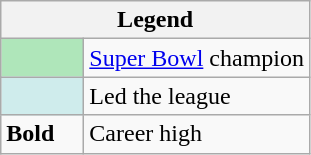<table class="wikitable mw-collapsible">
<tr>
<th colspan="2">Legend</th>
</tr>
<tr>
<td style="background:#afe6ba; width:3em;"></td>
<td><a href='#'>Super Bowl</a> champion</td>
</tr>
<tr>
<td style="background:#cfecec; width:3em;"></td>
<td>Led the league</td>
</tr>
<tr>
<td><strong>Bold</strong></td>
<td>Career high</td>
</tr>
</table>
